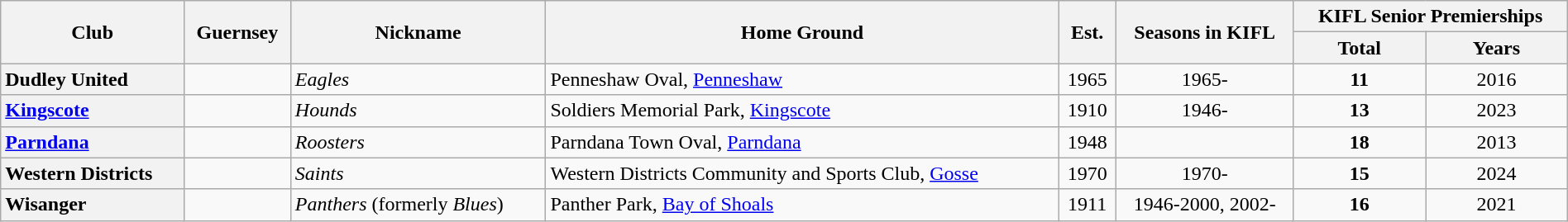<table class="wikitable sortable mw-collapsible mw-collapsed" style="width:100%">
<tr>
<th rowspan="2">Club</th>
<th rowspan="2">Guernsey</th>
<th rowspan="2">Nickname</th>
<th rowspan="2">Home Ground</th>
<th rowspan="2">Est.</th>
<th rowspan="2">Seasons in KIFL</th>
<th colspan="2">KIFL Senior Premierships</th>
</tr>
<tr>
<th>Total</th>
<th>Years</th>
</tr>
<tr>
<th style=text-align:left>Dudley United</th>
<td></td>
<td><em>Eagles</em></td>
<td>Penneshaw Oval, <a href='#'>Penneshaw</a></td>
<td align="center">1965</td>
<td align="center">1965-</td>
<td align="center"><strong>11</strong></td>
<td align="center">2016</td>
</tr>
<tr>
<th style=text-align:left><a href='#'>Kingscote</a></th>
<td></td>
<td><em>Hounds</em></td>
<td>Soldiers Memorial Park, <a href='#'>Kingscote</a></td>
<td align="center">1910</td>
<td align="center">1946-</td>
<td align="center"><strong>13</strong></td>
<td align="center">2023</td>
</tr>
<tr>
<th style=text-align:left><a href='#'>Parndana</a></th>
<td></td>
<td><em>Roosters</em></td>
<td>Parndana Town Oval, <a href='#'>Parndana</a></td>
<td align="center">1948</td>
<td align="center"></td>
<td align="center"><strong>18</strong></td>
<td align="center">2013</td>
</tr>
<tr>
<th style=text-align:left>Western Districts</th>
<td></td>
<td><em>Saints</em></td>
<td>Western Districts Community and Sports Club, <a href='#'>Gosse</a></td>
<td align="center">1970</td>
<td align="center">1970-</td>
<td align="center"><strong>15</strong></td>
<td align="center">2024</td>
</tr>
<tr>
<th style=text-align:left>Wisanger</th>
<td></td>
<td><em>Panthers</em> (formerly <em>Blues</em>)</td>
<td>Panther Park, <a href='#'>Bay of Shoals</a></td>
<td align="center">1911</td>
<td align="center">1946-2000, 2002-</td>
<td align="center"><strong>16</strong></td>
<td align="center">2021</td>
</tr>
</table>
